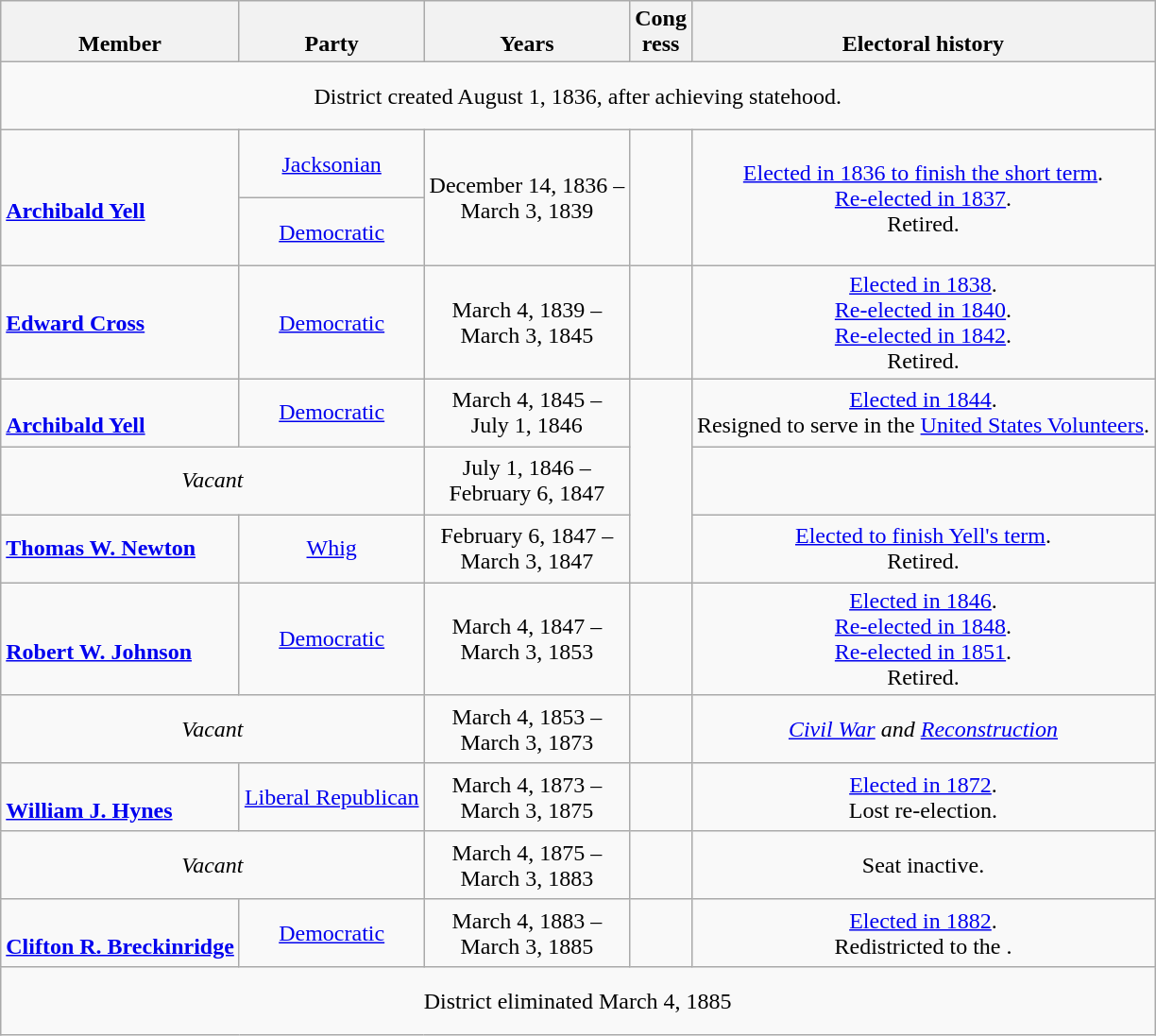<table class=wikitable style="text-align:center">
<tr valign=bottom>
<th>Member</th>
<th>Party</th>
<th>Years</th>
<th>Cong<br>ress</th>
<th>Electoral history</th>
</tr>
<tr style="height:3em">
<td colspan=5>District created August 1, 1836, after achieving statehood.</td>
</tr>
<tr style="height:3em">
<td rowspan=2 align=left><br><strong><a href='#'>Archibald Yell</a></strong><br></td>
<td><a href='#'>Jacksonian</a></td>
<td rowspan=2 nowrap>December 14, 1836 –<br>March 3, 1839</td>
<td rowspan=2></td>
<td rowspan=2><a href='#'>Elected in 1836 to finish the short term</a>.<br><a href='#'>Re-elected in 1837</a>.<br>Retired.</td>
</tr>
<tr style="height:3em">
<td><a href='#'>Democratic</a></td>
</tr>
<tr style="height:3em">
<td align=left><strong><a href='#'>Edward Cross</a></strong><br></td>
<td><a href='#'>Democratic</a></td>
<td nowrap>March 4, 1839 –<br>March 3, 1845</td>
<td></td>
<td><a href='#'>Elected in 1838</a>.<br><a href='#'>Re-elected in 1840</a>.<br><a href='#'>Re-elected in 1842</a>.<br>Retired.</td>
</tr>
<tr style="height:3em">
<td align=left><br><strong><a href='#'>Archibald Yell</a></strong><br></td>
<td><a href='#'>Democratic</a></td>
<td nowrap>March 4, 1845 –<br>July 1, 1846</td>
<td rowspan=3></td>
<td><a href='#'>Elected in 1844</a>.<br>Resigned to serve in the <a href='#'>United States Volunteers</a>.</td>
</tr>
<tr style="height:3em">
<td colspan=2><em>Vacant</em></td>
<td nowrap>July 1, 1846 –<br>February 6, 1847</td>
<td></td>
</tr>
<tr style="height:3em">
<td align=left><strong><a href='#'>Thomas W. Newton</a></strong><br></td>
<td><a href='#'>Whig</a></td>
<td nowrap>February 6, 1847 –<br>March 3, 1847</td>
<td><a href='#'>Elected to finish Yell's term</a>.<br>Retired.</td>
</tr>
<tr style="height:3em">
<td align=left><br><strong><a href='#'>Robert W. Johnson</a></strong><br></td>
<td><a href='#'>Democratic</a></td>
<td nowrap>March 4, 1847 –<br>March 3, 1853</td>
<td></td>
<td><a href='#'>Elected in 1846</a>.<br><a href='#'>Re-elected in 1848</a>.<br><a href='#'>Re-elected in 1851</a>.<br>Retired.</td>
</tr>
<tr style="height:3em">
<td colspan=2><em>Vacant</em></td>
<td>March 4, 1853 –<br>March 3, 1873</td>
<td></td>
<td><em><a href='#'>Civil War</a> and <a href='#'>Reconstruction</a></em></td>
</tr>
<tr style="height:3em">
<td align=left><br><strong><a href='#'>William J. Hynes</a></strong><br></td>
<td><a href='#'>Liberal Republican</a></td>
<td nowrap>March 4, 1873 –<br>March 3, 1875</td>
<td></td>
<td><a href='#'>Elected in 1872</a>.<br>Lost re-election.</td>
</tr>
<tr style="height:3em">
<td colspan=2><em>Vacant</em></td>
<td>March 4, 1875 –<br>March 3, 1883</td>
<td></td>
<td>Seat inactive.</td>
</tr>
<tr style="height:3em">
<td align=left><br><strong><a href='#'>Clifton R. Breckinridge</a></strong><br></td>
<td><a href='#'>Democratic</a></td>
<td nowrap>March 4, 1883 –<br>March 3, 1885</td>
<td></td>
<td><a href='#'>Elected in 1882</a>.<br>Redistricted to the .</td>
</tr>
<tr style="height:3em">
<td colspan=5>District eliminated March 4, 1885</td>
</tr>
</table>
